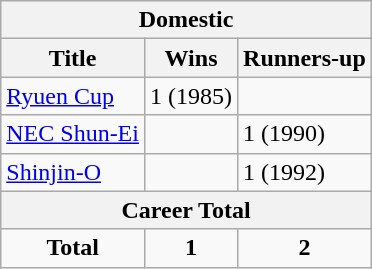<table class="wikitable">
<tr>
<th colspan=3>Domestic</th>
</tr>
<tr>
<th>Title</th>
<th>Wins</th>
<th>Runners-up</th>
</tr>
<tr>
<td><a href='#'>Ryuen Cup</a></td>
<td>1 (1985)</td>
<td></td>
</tr>
<tr>
<td><a href='#'>NEC Shun-Ei</a></td>
<td></td>
<td>1 (1990)</td>
</tr>
<tr>
<td><a href='#'>Shinjin-O</a></td>
<td></td>
<td>1 (1992)</td>
</tr>
<tr>
<th colspan=3>Career Total</th>
</tr>
<tr align="center">
<td><strong>Total</strong></td>
<td><strong>1</strong></td>
<td><strong>2</strong></td>
</tr>
</table>
